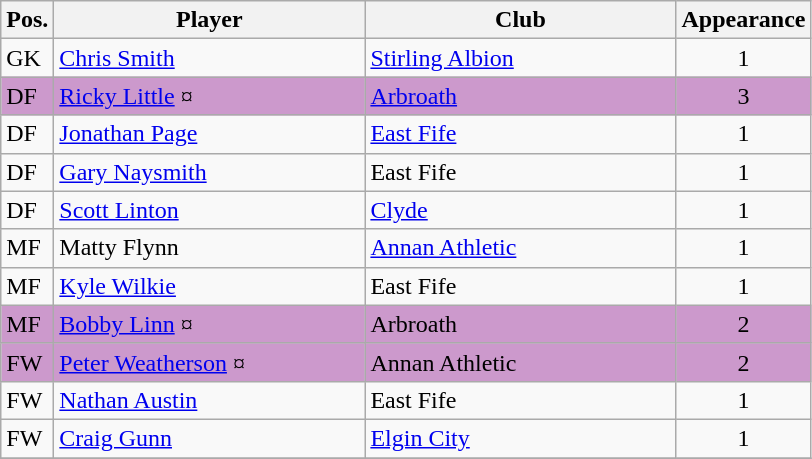<table class="wikitable">
<tr>
<th>Pos.</th>
<th>Player</th>
<th>Club</th>
<th>Appearance</th>
</tr>
<tr>
<td>GK</td>
<td style="width:200px;"><a href='#'>Chris Smith</a></td>
<td style="width:200px;"><a href='#'>Stirling Albion</a></td>
<td align="center">1</td>
</tr>
<tr style="background:#cc99cc;">
<td>DF</td>
<td><a href='#'>Ricky Little</a> ¤</td>
<td><a href='#'>Arbroath</a></td>
<td align="center">3</td>
</tr>
<tr>
<td>DF</td>
<td><a href='#'>Jonathan Page</a></td>
<td><a href='#'>East Fife</a></td>
<td align="center">1</td>
</tr>
<tr>
<td>DF</td>
<td><a href='#'>Gary Naysmith</a></td>
<td>East Fife</td>
<td align="center">1</td>
</tr>
<tr>
<td>DF</td>
<td><a href='#'>Scott Linton</a></td>
<td><a href='#'>Clyde</a></td>
<td align="center">1</td>
</tr>
<tr>
<td>MF</td>
<td>Matty Flynn</td>
<td><a href='#'>Annan Athletic</a></td>
<td align="center">1</td>
</tr>
<tr>
<td>MF</td>
<td><a href='#'>Kyle Wilkie</a></td>
<td>East Fife</td>
<td align="center">1</td>
</tr>
<tr style="background:#cc99cc;">
<td>MF</td>
<td><a href='#'>Bobby Linn</a> ¤</td>
<td>Arbroath</td>
<td align="center">2</td>
</tr>
<tr style="background:#cc99cc;">
<td>FW</td>
<td><a href='#'>Peter Weatherson</a> ¤</td>
<td>Annan Athletic</td>
<td align="center">2</td>
</tr>
<tr>
<td>FW</td>
<td><a href='#'>Nathan Austin</a></td>
<td>East Fife</td>
<td align="center">1</td>
</tr>
<tr>
<td>FW</td>
<td><a href='#'>Craig Gunn</a></td>
<td><a href='#'>Elgin City</a></td>
<td align="center">1</td>
</tr>
<tr>
</tr>
</table>
